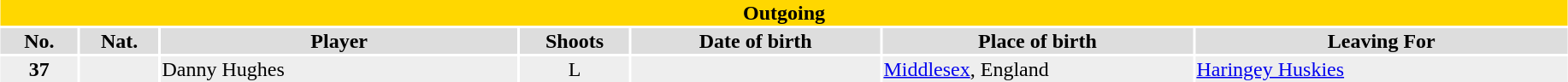<table class="toccolours" style="width:97%; clear:both; margin:1.5em auto; text-align:center;">
<tr>
<th colspan="11" style="background:gold; color:black;">Outgoing</th>
</tr>
<tr style="background:#ddd;">
<th width="5%">No.</th>
<th width="5%">Nat.</th>
<th>Player</th>
<th width="7%">Shoots</th>
<th width="16%">Date of birth</th>
<th width="20%">Place of birth</th>
<th width="24%">Leaving For</th>
</tr>
<tr style="background:#eee;">
<td><strong>37</strong></td>
<td></td>
<td align="left">Danny Hughes</td>
<td>L</td>
<td align="left"></td>
<td align="left"><a href='#'>Middlesex</a>, England</td>
<td align="left"><a href='#'>Haringey Huskies</a></td>
</tr>
</table>
